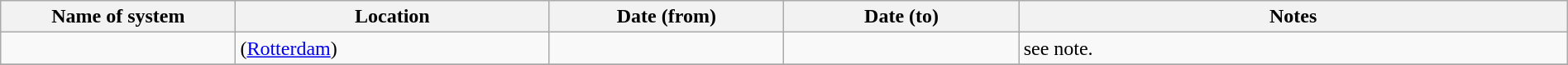<table class="wikitable" width=100%>
<tr>
<th width=15%>Name of system</th>
<th width=20%>Location</th>
<th width=15%>Date (from)</th>
<th width=15%>Date (to)</th>
<th width=35%>Notes</th>
</tr>
<tr>
<td> </td>
<td>(<a href='#'>Rotterdam</a>)</td>
<td> </td>
<td> </td>
<td>see note.</td>
</tr>
<tr>
</tr>
</table>
